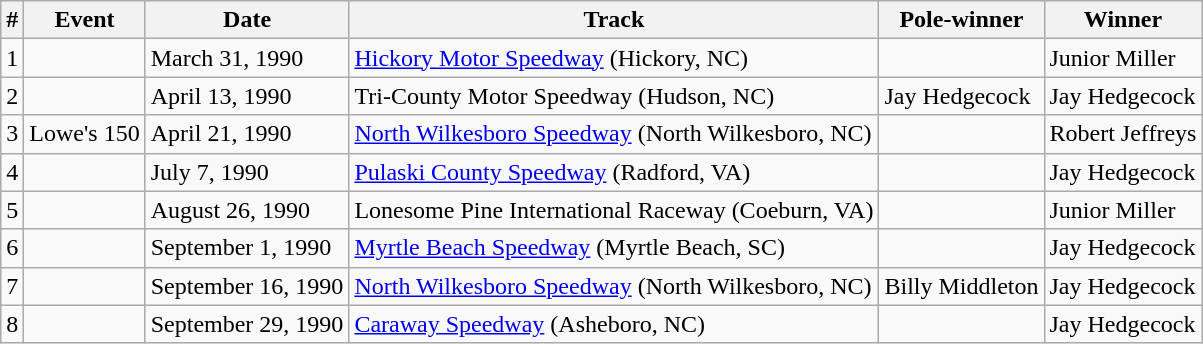<table class="wikitable">
<tr>
<th>#</th>
<th>Event</th>
<th>Date</th>
<th>Track</th>
<th>Pole-winner</th>
<th>Winner</th>
</tr>
<tr>
<td>1</td>
<td></td>
<td>March 31, 1990</td>
<td><a href='#'>Hickory Motor Speedway</a> (Hickory, NC)</td>
<td></td>
<td>Junior Miller</td>
</tr>
<tr>
<td>2</td>
<td></td>
<td>April 13, 1990</td>
<td>Tri-County Motor Speedway (Hudson, NC)</td>
<td>Jay Hedgecock</td>
<td>Jay Hedgecock</td>
</tr>
<tr>
<td>3</td>
<td>Lowe's 150</td>
<td>April 21, 1990</td>
<td><a href='#'>North Wilkesboro Speedway</a> (North Wilkesboro, NC)</td>
<td></td>
<td>Robert Jeffreys</td>
</tr>
<tr>
<td>4</td>
<td></td>
<td>July 7, 1990</td>
<td><a href='#'>Pulaski County Speedway</a> (Radford, VA)</td>
<td></td>
<td>Jay Hedgecock</td>
</tr>
<tr>
<td>5</td>
<td></td>
<td>August 26, 1990</td>
<td>Lonesome Pine International Raceway (Coeburn, VA)</td>
<td></td>
<td>Junior Miller</td>
</tr>
<tr>
<td>6</td>
<td></td>
<td>September 1, 1990</td>
<td><a href='#'>Myrtle Beach Speedway</a> (Myrtle Beach, SC)</td>
<td></td>
<td>Jay Hedgecock</td>
</tr>
<tr>
<td>7</td>
<td></td>
<td>September 16, 1990</td>
<td><a href='#'>North Wilkesboro Speedway</a> (North Wilkesboro, NC)</td>
<td>Billy Middleton</td>
<td>Jay Hedgecock</td>
</tr>
<tr>
<td>8</td>
<td></td>
<td>September 29, 1990</td>
<td><a href='#'>Caraway Speedway</a> (Asheboro, NC)</td>
<td></td>
<td>Jay Hedgecock</td>
</tr>
</table>
